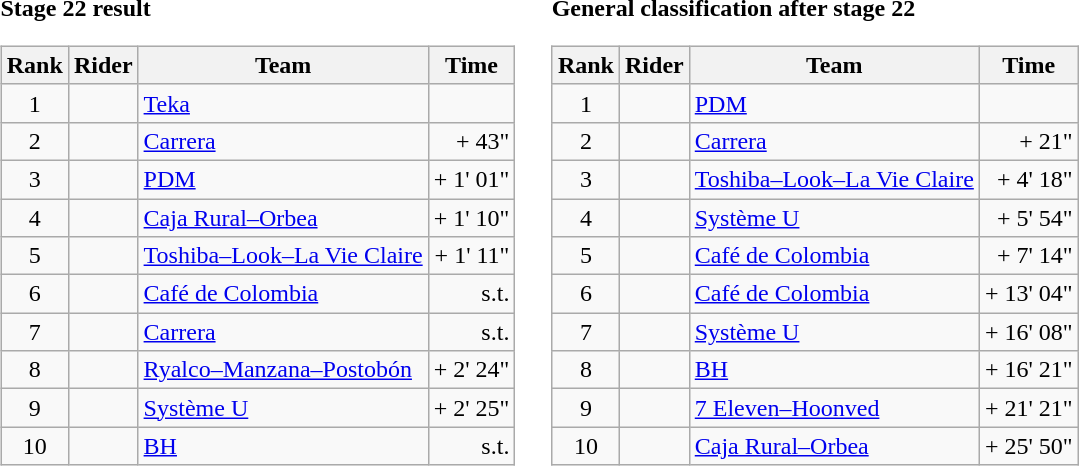<table>
<tr>
<td><strong>Stage 22 result</strong><br><table class="wikitable">
<tr>
<th scope="col">Rank</th>
<th scope="col">Rider</th>
<th scope="col">Team</th>
<th scope="col">Time</th>
</tr>
<tr>
<td style="text-align:center;">1</td>
<td></td>
<td><a href='#'>Teka</a></td>
<td style="text-align:right;"></td>
</tr>
<tr>
<td style="text-align:center;">2</td>
<td></td>
<td><a href='#'>Carrera</a></td>
<td style="text-align:right;">+ 43"</td>
</tr>
<tr>
<td style="text-align:center;">3</td>
<td> </td>
<td><a href='#'>PDM</a></td>
<td style="text-align:right;">+ 1' 01"</td>
</tr>
<tr>
<td style="text-align:center;">4</td>
<td></td>
<td><a href='#'>Caja Rural–Orbea</a></td>
<td style="text-align:right;">+ 1' 10"</td>
</tr>
<tr>
<td style="text-align:center;">5</td>
<td></td>
<td><a href='#'>Toshiba–Look–La Vie Claire</a></td>
<td style="text-align:right;">+ 1' 11"</td>
</tr>
<tr>
<td style="text-align:center;">6</td>
<td></td>
<td><a href='#'>Café de Colombia</a></td>
<td style="text-align:right;">s.t.</td>
</tr>
<tr>
<td style="text-align:center;">7</td>
<td></td>
<td><a href='#'>Carrera</a></td>
<td style="text-align:right;">s.t.</td>
</tr>
<tr>
<td style="text-align:center;">8</td>
<td></td>
<td><a href='#'>Ryalco–Manzana–Postobón</a></td>
<td style="text-align:right;">+ 2' 24"</td>
</tr>
<tr>
<td style="text-align:center;">9</td>
<td></td>
<td><a href='#'>Système U</a></td>
<td style="text-align:right;">+ 2' 25"</td>
</tr>
<tr>
<td style="text-align:center;">10</td>
<td></td>
<td><a href='#'>BH</a></td>
<td style="text-align:right;">s.t.</td>
</tr>
</table>
</td>
<td></td>
<td><strong>General classification after stage 22</strong><br><table class="wikitable">
<tr>
<th scope="col">Rank</th>
<th scope="col">Rider</th>
<th scope="col">Team</th>
<th scope="col">Time</th>
</tr>
<tr>
<td style="text-align:center;">1</td>
<td> </td>
<td><a href='#'>PDM</a></td>
<td style="text-align:right;"></td>
</tr>
<tr>
<td style="text-align:center;">2</td>
<td></td>
<td><a href='#'>Carrera</a></td>
<td style="text-align:right;">+ 21"</td>
</tr>
<tr>
<td style="text-align:center;">3</td>
<td></td>
<td><a href='#'>Toshiba–Look–La Vie Claire</a></td>
<td style="text-align:right;">+ 4' 18"</td>
</tr>
<tr>
<td style="text-align:center;">4</td>
<td></td>
<td><a href='#'>Système U</a></td>
<td style="text-align:right;">+ 5' 54"</td>
</tr>
<tr>
<td style="text-align:center;">5</td>
<td></td>
<td><a href='#'>Café de Colombia</a></td>
<td style="text-align:right;">+ 7' 14"</td>
</tr>
<tr>
<td style="text-align:center;">6</td>
<td></td>
<td><a href='#'>Café de Colombia</a></td>
<td style="text-align:right;">+ 13' 04"</td>
</tr>
<tr>
<td style="text-align:center;">7</td>
<td></td>
<td><a href='#'>Système U</a></td>
<td style="text-align:right;">+ 16' 08"</td>
</tr>
<tr>
<td style="text-align:center;">8</td>
<td></td>
<td><a href='#'>BH</a></td>
<td style="text-align:right;">+ 16' 21"</td>
</tr>
<tr>
<td style="text-align:center;">9</td>
<td></td>
<td><a href='#'>7 Eleven–Hoonved</a></td>
<td style="text-align:right;">+ 21' 21"</td>
</tr>
<tr>
<td style="text-align:center;">10</td>
<td></td>
<td><a href='#'>Caja Rural–Orbea</a></td>
<td style="text-align:right;">+ 25' 50"</td>
</tr>
</table>
</td>
</tr>
</table>
